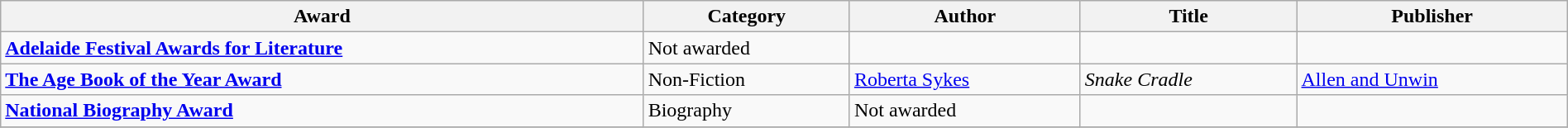<table class="wikitable" width=100%>
<tr>
<th>Award</th>
<th>Category</th>
<th>Author</th>
<th>Title</th>
<th>Publisher</th>
</tr>
<tr>
<td><strong><a href='#'>Adelaide Festival Awards for Literature</a></strong></td>
<td>Not awarded</td>
<td></td>
<td></td>
</tr>
<tr>
<td><strong><a href='#'>The Age Book of the Year Award</a></strong></td>
<td>Non-Fiction</td>
<td><a href='#'>Roberta Sykes</a></td>
<td><em>Snake Cradle</em></td>
<td><a href='#'>Allen and Unwin</a></td>
</tr>
<tr>
<td><strong><a href='#'>National Biography Award</a></strong></td>
<td>Biography</td>
<td>Not awarded</td>
<td></td>
<td></td>
</tr>
<tr>
</tr>
</table>
